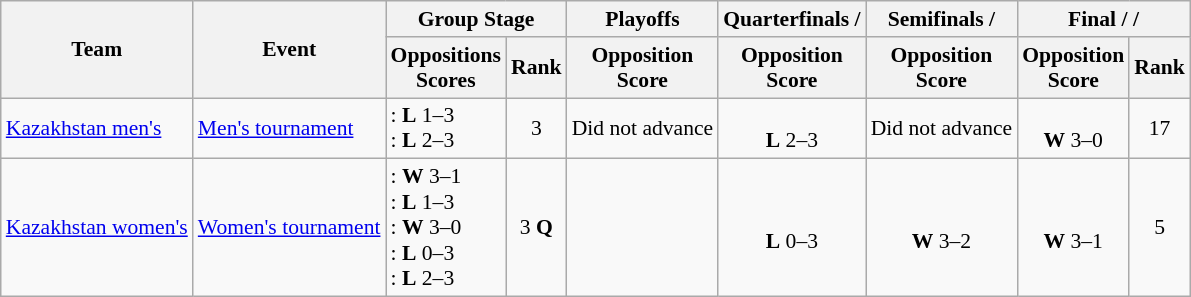<table class=wikitable style="font-size:90%; text-align:center;">
<tr>
<th rowspan=2>Team</th>
<th rowspan=2>Event</th>
<th colspan=2>Group Stage</th>
<th>Playoffs</th>
<th>Quarterfinals / </th>
<th>Semifinals / </th>
<th colspan=2>Final /  / </th>
</tr>
<tr>
<th>Oppositions<br>Scores</th>
<th>Rank</th>
<th>Opposition<br>Score</th>
<th>Opposition<br>Score</th>
<th>Opposition<br>Score</th>
<th>Opposition<br>Score</th>
<th>Rank</th>
</tr>
<tr>
<td align=left><a href='#'>Kazakhstan men's</a></td>
<td align=left><a href='#'>Men's tournament</a></td>
<td align=left>: <strong>L</strong> 1–3<br>: <strong>L</strong> 2–3</td>
<td>3</td>
<td>Did not advance</td>
<td><br><strong>L</strong> 2–3</td>
<td>Did not advance</td>
<td><br><strong>W</strong> 3–0</td>
<td>17</td>
</tr>
<tr>
<td align=left><a href='#'>Kazakhstan women's</a></td>
<td align=left><a href='#'>Women's tournament</a></td>
<td align=left>: <strong>W</strong> 3–1<br>: <strong>L</strong> 1–3<br>: <strong>W</strong> 3–0<br>: <strong>L</strong> 0–3<br>: <strong>L</strong> 2–3</td>
<td>3 <strong>Q</strong></td>
<td></td>
<td><br><strong>L</strong> 0–3</td>
<td><br><strong>W</strong> 3–2</td>
<td><br><strong>W</strong> 3–1</td>
<td>5</td>
</tr>
</table>
